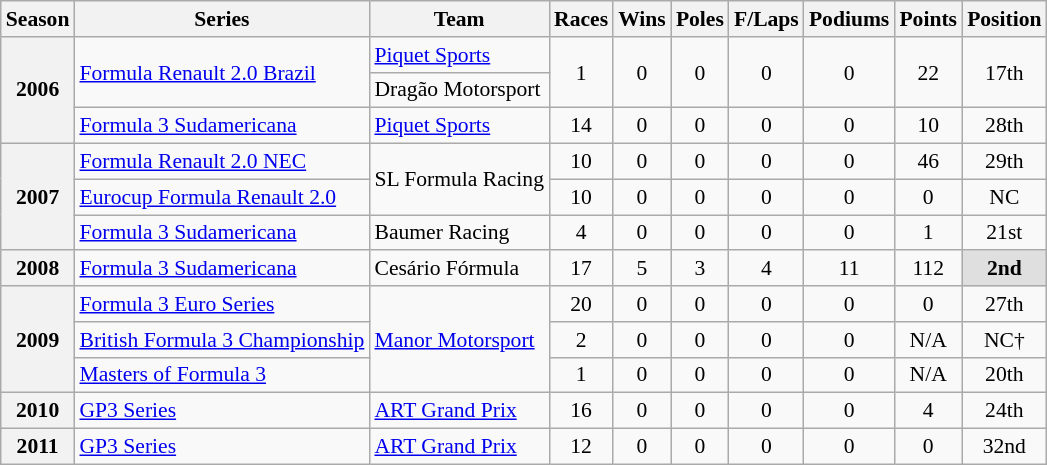<table class="wikitable" style="font-size: 90%; text-align:center">
<tr>
<th>Season</th>
<th>Series</th>
<th>Team</th>
<th>Races</th>
<th>Wins</th>
<th>Poles</th>
<th>F/Laps</th>
<th>Podiums</th>
<th>Points</th>
<th>Position</th>
</tr>
<tr>
<th rowspan=3>2006</th>
<td align=left rowspan=2><a href='#'>Formula Renault 2.0 Brazil</a></td>
<td align=left><a href='#'>Piquet Sports</a></td>
<td rowspan=2>1</td>
<td rowspan=2>0</td>
<td rowspan=2>0</td>
<td rowspan=2>0</td>
<td rowspan=2>0</td>
<td rowspan=2>22</td>
<td rowspan=2>17th</td>
</tr>
<tr>
<td align=left>Dragão Motorsport</td>
</tr>
<tr>
<td align=left><a href='#'>Formula 3 Sudamericana</a></td>
<td align=left><a href='#'>Piquet Sports</a></td>
<td>14</td>
<td>0</td>
<td>0</td>
<td>0</td>
<td>0</td>
<td>10</td>
<td>28th</td>
</tr>
<tr>
<th rowspan=3>2007</th>
<td align=left><a href='#'>Formula Renault 2.0 NEC</a></td>
<td align=left rowspan=2>SL Formula Racing</td>
<td>10</td>
<td>0</td>
<td>0</td>
<td>0</td>
<td>0</td>
<td>46</td>
<td>29th</td>
</tr>
<tr>
<td align=left><a href='#'>Eurocup Formula Renault 2.0</a></td>
<td>10</td>
<td>0</td>
<td>0</td>
<td>0</td>
<td>0</td>
<td>0</td>
<td>NC</td>
</tr>
<tr>
<td align=left><a href='#'>Formula 3 Sudamericana</a></td>
<td align=left>Baumer Racing</td>
<td>4</td>
<td>0</td>
<td>0</td>
<td>0</td>
<td>0</td>
<td>1</td>
<td>21st</td>
</tr>
<tr>
<th>2008</th>
<td align=left><a href='#'>Formula 3 Sudamericana</a></td>
<td align=left>Cesário Fórmula</td>
<td>17</td>
<td>5</td>
<td>3</td>
<td>4</td>
<td>11</td>
<td>112</td>
<td style="background:#DFDFDF;"><strong>2nd</strong></td>
</tr>
<tr>
<th rowspan=3>2009</th>
<td align=left><a href='#'>Formula 3 Euro Series</a></td>
<td align=left rowspan=3><a href='#'>Manor Motorsport</a></td>
<td>20</td>
<td>0</td>
<td>0</td>
<td>0</td>
<td>0</td>
<td>0</td>
<td>27th</td>
</tr>
<tr>
<td align=left><a href='#'>British Formula 3 Championship</a></td>
<td>2</td>
<td>0</td>
<td>0</td>
<td>0</td>
<td>0</td>
<td>N/A</td>
<td>NC†</td>
</tr>
<tr>
<td align=left><a href='#'>Masters of Formula 3</a></td>
<td>1</td>
<td>0</td>
<td>0</td>
<td>0</td>
<td>0</td>
<td>N/A</td>
<td>20th</td>
</tr>
<tr>
<th>2010</th>
<td align=left><a href='#'>GP3 Series</a></td>
<td align=left><a href='#'>ART Grand Prix</a></td>
<td>16</td>
<td>0</td>
<td>0</td>
<td>0</td>
<td>0</td>
<td>4</td>
<td>24th</td>
</tr>
<tr>
<th>2011</th>
<td align=left><a href='#'>GP3 Series</a></td>
<td align=left><a href='#'>ART Grand Prix</a></td>
<td>12</td>
<td>0</td>
<td>0</td>
<td>0</td>
<td>0</td>
<td>0</td>
<td>32nd</td>
</tr>
</table>
